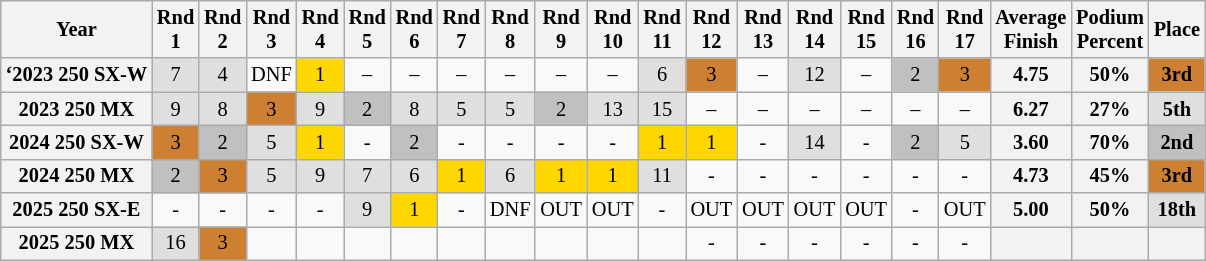<table class="wikitable" style="font-size: 85%; text-align:center">
<tr valign="top">
<th valign="middle">Year</th>
<th>Rnd<br>1</th>
<th>Rnd<br>2</th>
<th>Rnd<br>3</th>
<th>Rnd<br>4</th>
<th>Rnd<br>5</th>
<th>Rnd<br>6</th>
<th>Rnd<br>7</th>
<th>Rnd<br>8</th>
<th>Rnd<br>9</th>
<th>Rnd<br>10</th>
<th>Rnd<br>11</th>
<th>Rnd<br>12</th>
<th>Rnd<br>13</th>
<th>Rnd<br>14</th>
<th>Rnd<br>15</th>
<th>Rnd<br>16</th>
<th>Rnd<br>17</th>
<th valign="middle">Average<br>Finish</th>
<th valign="middle">Podium<br>Percent</th>
<th valign="middle">Place</th>
</tr>
<tr>
<th>‘2023 250 SX-W</th>
<td style="background:#dfdfdf;">7</td>
<td style="background:#dfdfdf;">4</td>
<td>DNF</td>
<td style="background: gold;">1</td>
<td>–</td>
<td>–</td>
<td>–</td>
<td>–</td>
<td>–</td>
<td>–</td>
<td style="background:#dfdfdf;">6</td>
<td style="background:#CD7F32;">3</td>
<td>–</td>
<td style="background:#dfdfdf;">12</td>
<td>–</td>
<td style="background: silver;">2</td>
<td style="background:#CD7F32;">3</td>
<th>4.75</th>
<th>50%</th>
<th style="background:#CD7F32;">3rd</th>
</tr>
<tr>
<th>2023 250 MX</th>
<td style="background:#dfdfdf;">9</td>
<td style="background:#dfdfdf;">8</td>
<td style="background:#CD7F32;">3</td>
<td style="background:#dfdfdf;">9</td>
<td style="background: silver;">2</td>
<td style="background:#dfdfdf;">8</td>
<td style="background:#dfdfdf;">5</td>
<td style="background:#dfdfdf;">5</td>
<td style="background: silver;">2</td>
<td style="background:#dfdfdf;">13</td>
<td style="background:#dfdfdf;">15</td>
<td>–</td>
<td>–</td>
<td>–</td>
<td>–</td>
<td>–</td>
<td>–</td>
<th>6.27</th>
<th>27%</th>
<th style="background:#dfdfdf;">5th</th>
</tr>
<tr>
<th>2024 250 SX-W</th>
<td style="background:#CD7F32;">3</td>
<td style="background: silver;">2</td>
<td style="background:#dfdfdf;">5</td>
<td style="background: gold;">1</td>
<td>-</td>
<td style="background: silver;">2</td>
<td>-</td>
<td>-</td>
<td>-</td>
<td>-</td>
<td style="background: gold;">1</td>
<td style="background: gold;">1</td>
<td>-</td>
<td style="background:#dfdfdf;">14</td>
<td>-</td>
<td style="background: silver;">2</td>
<td style="background:#dfdfdf;">5</td>
<th>3.60</th>
<th>70%</th>
<th style="background: silver;">2nd</th>
</tr>
<tr>
<th>2024 250 MX</th>
<td style="background: silver;">2</td>
<td style="background:#CD7F32;">3</td>
<td style="background:#dfdfdf;">5</td>
<td style="background:#dfdfdf;">9</td>
<td style="background:#dfdfdf;">7</td>
<td style="background:#dfdfdf;">6</td>
<td style="background: gold;">1</td>
<td style="background:#dfdfdf;">6</td>
<td style="background: gold;">1</td>
<td style="background: gold;">1</td>
<td style="background:#dfdfdf;">11</td>
<td>-</td>
<td>-</td>
<td>-</td>
<td>-</td>
<td>-</td>
<td>-</td>
<th>4.73</th>
<th>45%</th>
<th style="background:#CD7F32;">3rd</th>
</tr>
<tr>
<th>2025 250 SX-E</th>
<td>-</td>
<td>-</td>
<td>-</td>
<td>-</td>
<td style="background:#dfdfdf;">9</td>
<td style="background: gold;">1</td>
<td>-</td>
<td>DNF</td>
<td>OUT</td>
<td>OUT</td>
<td>-</td>
<td>OUT</td>
<td>OUT</td>
<td>OUT</td>
<td>OUT</td>
<td>-</td>
<td>OUT</td>
<th>5.00</th>
<th>50%</th>
<th style="background:#dfdfdf;">18th</th>
</tr>
<tr>
<th>2025 250 MX</th>
<td style="background:#dfdfdf;">16</td>
<td style="background:#CD7F32;">3</td>
<td></td>
<td></td>
<td></td>
<td></td>
<td></td>
<td></td>
<td></td>
<td></td>
<td></td>
<td>-</td>
<td>-</td>
<td>-</td>
<td>-</td>
<td>-</td>
<td>-</td>
<th></th>
<th></th>
<th></th>
</tr>
</table>
